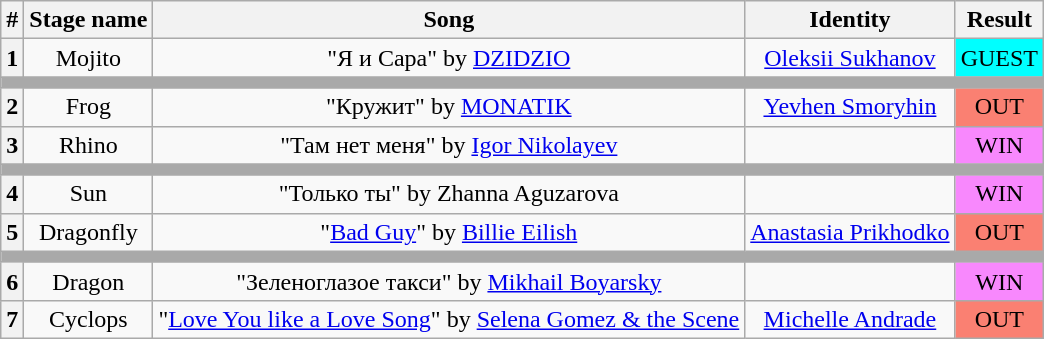<table class="wikitable plainrowheaders" style="text-align: center">
<tr>
<th>#</th>
<th>Stage name</th>
<th>Song</th>
<th>Identity</th>
<th>Result</th>
</tr>
<tr>
<th>1</th>
<td>Mojito</td>
<td>"Я и Сара" by <a href='#'>DZIDZIO</a></td>
<td><a href='#'>Oleksii Sukhanov</a></td>
<td bgcolor=#00ffff>GUEST</td>
</tr>
<tr>
<td colspan="5" style="background:darkgray"></td>
</tr>
<tr>
<th>2</th>
<td>Frog</td>
<td>"Кружит" by <a href='#'>MONATIK</a></td>
<td><a href='#'>Yevhen Smoryhin</a></td>
<td bgcolor=salmon>OUT</td>
</tr>
<tr>
<th>3</th>
<td>Rhino</td>
<td>"Там нет меня" by <a href='#'>Igor Nikolayev</a></td>
<td></td>
<td bgcolor="F888FD">WIN</td>
</tr>
<tr>
<td colspan="5" style="background:darkgray"></td>
</tr>
<tr>
<th>4</th>
<td>Sun</td>
<td>"Только ты" by Zhanna Aguzarova</td>
<td></td>
<td bgcolor="F888FD">WIN</td>
</tr>
<tr>
<th>5</th>
<td>Dragonfly</td>
<td>"<a href='#'>Bad Guy</a>" by <a href='#'>Billie Eilish</a></td>
<td><a href='#'>Anastasia Prikhodko</a></td>
<td bgcolor=salmon>OUT</td>
</tr>
<tr>
<td colspan="5" style="background:darkgray"></td>
</tr>
<tr>
<th>6</th>
<td>Dragon</td>
<td>"Зеленоглазое такси" by <a href='#'>Mikhail Boyarsky</a></td>
<td></td>
<td bgcolor="F888FD">WIN</td>
</tr>
<tr>
<th>7</th>
<td>Cyclops</td>
<td>"<a href='#'>Love You like a Love Song</a>" by <a href='#'>Selena Gomez & the Scene</a></td>
<td><a href='#'>Michelle Andrade</a></td>
<td bgcolor=salmon>OUT</td>
</tr>
</table>
